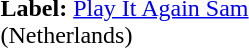<table style="float: right; clear: right; margin: 0 0 1em 1em; width: 200px;">
<tr>
<td><strong>Label:</strong> <a href='#'>Play It Again Sam</a> (Netherlands)</td>
</tr>
</table>
